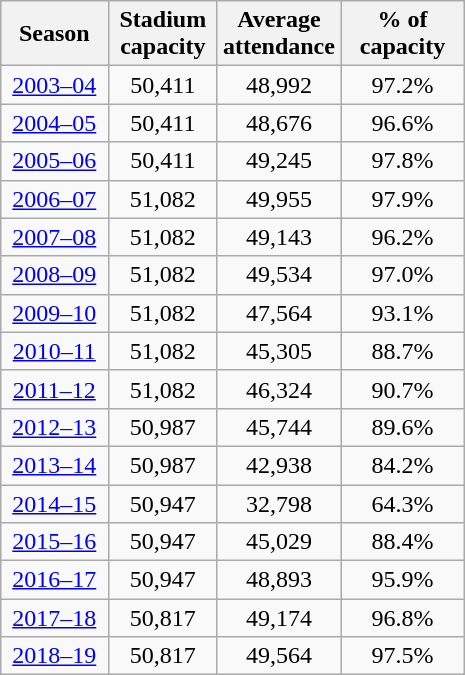<table class="wikitable" style="text-align:center; margin-left:1em; float:right;">
<tr>
<th style="width:65px;">Season</th>
<th style="width:65px;">Stadium capacity</th>
<th style="width:75px;">Average attendance</th>
<th style="width:75px;">% of capacity</th>
</tr>
<tr>
<td style="text-align:center;"><a href='#'>2003–04</a></td>
<td>50,411</td>
<td>48,992</td>
<td>97.2%</td>
</tr>
<tr>
<td style="text-align:center;"><a href='#'>2004–05</a></td>
<td>50,411</td>
<td>48,676</td>
<td>96.6%</td>
</tr>
<tr>
<td style="text-align:center;"><a href='#'>2005–06</a></td>
<td>50,411</td>
<td>49,245</td>
<td>97.8%</td>
</tr>
<tr>
<td style="text-align:center;"><a href='#'>2006–07</a></td>
<td>51,082</td>
<td>49,955</td>
<td>97.9%</td>
</tr>
<tr>
<td style="text-align:center;"><a href='#'>2007–08</a></td>
<td>51,082</td>
<td>49,143</td>
<td>96.2%</td>
</tr>
<tr>
<td style="text-align:center;"><a href='#'>2008–09</a></td>
<td>51,082</td>
<td>49,534</td>
<td>97.0%</td>
</tr>
<tr>
<td style="text-align:center;"><a href='#'>2009–10</a></td>
<td>51,082</td>
<td>47,564</td>
<td>93.1%</td>
</tr>
<tr>
<td style="text-align:center;"><a href='#'>2010–11</a></td>
<td>51,082</td>
<td>45,305</td>
<td>88.7%</td>
</tr>
<tr>
<td style="text-align:center;"><a href='#'>2011–12</a></td>
<td>51,082</td>
<td>46,324</td>
<td>90.7%</td>
</tr>
<tr>
<td style="text-align:center;"><a href='#'>2012–13</a></td>
<td>50,987</td>
<td>45,744</td>
<td>89.6%</td>
</tr>
<tr>
<td style="text-align:center;"><a href='#'>2013–14</a></td>
<td>50,987</td>
<td>42,938</td>
<td>84.2%</td>
</tr>
<tr>
<td style="text-align:center;"><a href='#'>2014–15</a></td>
<td>50,947</td>
<td>32,798</td>
<td>64.3%</td>
</tr>
<tr>
<td style="text-align:center;"><a href='#'>2015–16</a></td>
<td>50,947</td>
<td>45,029</td>
<td>88.4%</td>
</tr>
<tr>
<td style="text-align:center;"><a href='#'>2016–17</a></td>
<td>50,947</td>
<td>48,893</td>
<td>95.9%</td>
</tr>
<tr>
<td style="text-align:center;"><a href='#'>2017–18</a></td>
<td>50,817</td>
<td>49,174</td>
<td>96.8%</td>
</tr>
<tr>
<td style="text-align:center;"><a href='#'>2018–19</a></td>
<td>50,817</td>
<td>49,564</td>
<td>97.5%</td>
</tr>
</table>
